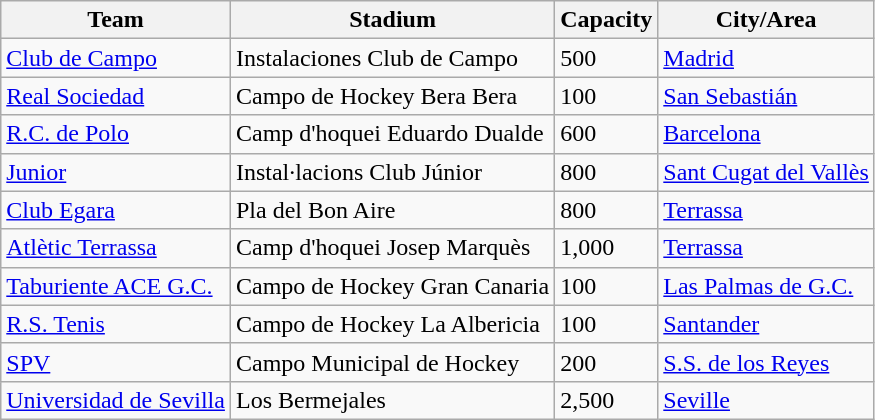<table class="wikitable sortable">
<tr>
<th>Team</th>
<th>Stadium</th>
<th>Capacity</th>
<th>City/Area</th>
</tr>
<tr>
<td><a href='#'>Club de Campo</a></td>
<td>Instalaciones Club de Campo</td>
<td>500</td>
<td><a href='#'>Madrid</a></td>
</tr>
<tr>
<td><a href='#'>Real Sociedad</a></td>
<td>Campo de Hockey Bera Bera</td>
<td>100</td>
<td><a href='#'>San Sebastián</a></td>
</tr>
<tr>
<td><a href='#'>R.C. de Polo</a></td>
<td>Camp d'hoquei Eduardo Dualde</td>
<td>600</td>
<td><a href='#'>Barcelona</a></td>
</tr>
<tr>
<td><a href='#'>Junior</a></td>
<td>Instal·lacions Club Júnior</td>
<td>800</td>
<td><a href='#'>Sant Cugat del Vallès</a></td>
</tr>
<tr>
<td><a href='#'>Club Egara</a></td>
<td>Pla del Bon Aire</td>
<td>800</td>
<td><a href='#'>Terrassa</a></td>
</tr>
<tr>
<td><a href='#'>Atlètic Terrassa</a></td>
<td>Camp d'hoquei Josep Marquès</td>
<td>1,000</td>
<td><a href='#'>Terrassa</a></td>
</tr>
<tr>
<td><a href='#'>Taburiente ACE G.C.</a></td>
<td>Campo de Hockey Gran Canaria</td>
<td>100</td>
<td><a href='#'>Las Palmas de G.C.</a></td>
</tr>
<tr>
<td><a href='#'>R.S. Tenis</a></td>
<td>Campo de Hockey La Albericia</td>
<td>100</td>
<td><a href='#'>Santander</a></td>
</tr>
<tr>
<td><a href='#'>SPV</a></td>
<td>Campo Municipal de Hockey</td>
<td>200</td>
<td><a href='#'>S.S. de los Reyes</a></td>
</tr>
<tr>
<td><a href='#'>Universidad de Sevilla</a></td>
<td>Los Bermejales</td>
<td>2,500</td>
<td><a href='#'>Seville</a></td>
</tr>
</table>
